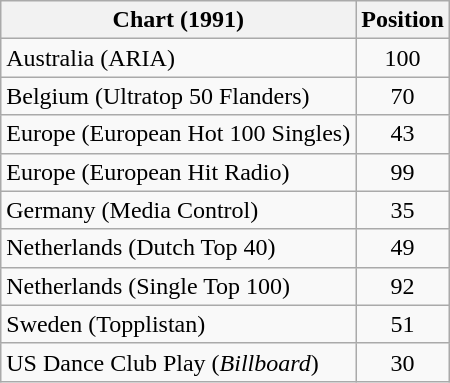<table class="wikitable sortable">
<tr>
<th>Chart (1991)</th>
<th>Position</th>
</tr>
<tr>
<td>Australia (ARIA)</td>
<td align="center">100</td>
</tr>
<tr>
<td>Belgium (Ultratop 50 Flanders)</td>
<td align="center">70</td>
</tr>
<tr>
<td>Europe (European Hot 100 Singles)</td>
<td style="text-align:center;">43</td>
</tr>
<tr>
<td>Europe (European Hit Radio)</td>
<td style="text-align:center;">99</td>
</tr>
<tr>
<td>Germany (Media Control)</td>
<td align="center">35</td>
</tr>
<tr>
<td>Netherlands (Dutch Top 40)</td>
<td align="center">49</td>
</tr>
<tr>
<td>Netherlands (Single Top 100)</td>
<td align="center">92</td>
</tr>
<tr>
<td>Sweden (Topplistan)</td>
<td align="center">51</td>
</tr>
<tr>
<td>US Dance Club Play (<em>Billboard</em>)</td>
<td align="center">30</td>
</tr>
</table>
